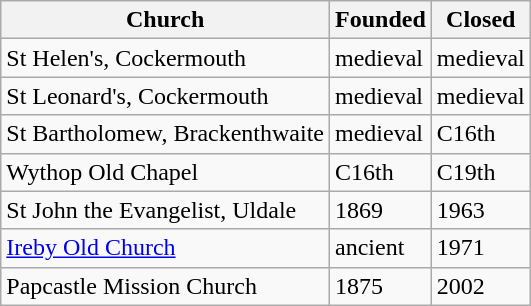<table class="wikitable">
<tr>
<th>Church</th>
<th>Founded</th>
<th>Closed</th>
</tr>
<tr>
<td>St Helen's, Cockermouth</td>
<td>medieval</td>
<td>medieval</td>
</tr>
<tr>
<td>St Leonard's, Cockermouth</td>
<td>medieval</td>
<td>medieval</td>
</tr>
<tr>
<td>St Bartholomew, Brackenthwaite</td>
<td>medieval</td>
<td>C16th</td>
</tr>
<tr>
<td>Wythop Old Chapel</td>
<td>C16th</td>
<td>C19th</td>
</tr>
<tr>
<td>St John the Evangelist, Uldale</td>
<td>1869</td>
<td>1963</td>
</tr>
<tr>
<td><a href='#'>Ireby Old Church</a></td>
<td>ancient</td>
<td>1971</td>
</tr>
<tr>
<td>Papcastle Mission Church</td>
<td>1875</td>
<td>2002</td>
</tr>
</table>
